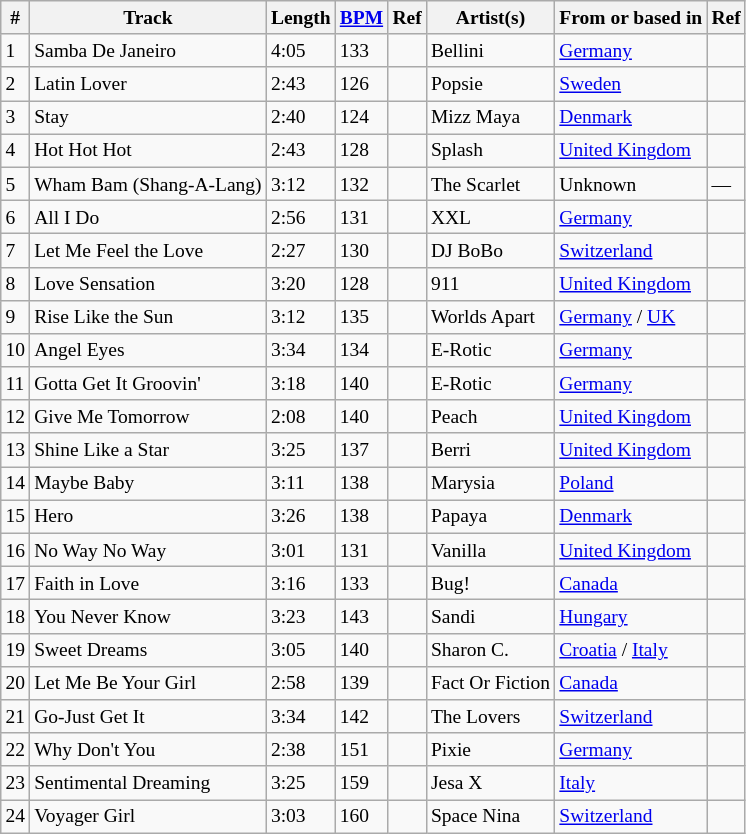<table class="wikitable" style="font-size: small;">
<tr>
<th>#</th>
<th>Track</th>
<th>Length</th>
<th><a href='#'>BPM</a></th>
<th>Ref</th>
<th>Artist(s)</th>
<th>From or based in</th>
<th>Ref</th>
</tr>
<tr>
<td>1</td>
<td>Samba De Janeiro</td>
<td>4:05</td>
<td>133</td>
<td></td>
<td>Bellini</td>
<td><a href='#'>Germany</a></td>
<td></td>
</tr>
<tr>
<td>2</td>
<td>Latin Lover</td>
<td>2:43</td>
<td>126</td>
<td></td>
<td>Popsie</td>
<td><a href='#'>Sweden</a></td>
<td></td>
</tr>
<tr>
<td>3</td>
<td>Stay</td>
<td>2:40</td>
<td>124</td>
<td></td>
<td>Mizz Maya</td>
<td><a href='#'>Denmark</a></td>
<td></td>
</tr>
<tr>
<td>4</td>
<td>Hot Hot Hot</td>
<td>2:43</td>
<td>128</td>
<td></td>
<td>Splash</td>
<td><a href='#'>United Kingdom</a></td>
<td></td>
</tr>
<tr>
<td>5</td>
<td>Wham Bam (Shang-A-Lang)</td>
<td>3:12</td>
<td>132</td>
<td></td>
<td>The Scarlet</td>
<td>Unknown</td>
<td>—</td>
</tr>
<tr>
<td>6</td>
<td>All I Do</td>
<td>2:56</td>
<td>131</td>
<td></td>
<td>XXL</td>
<td><a href='#'>Germany</a></td>
<td></td>
</tr>
<tr>
<td>7</td>
<td>Let Me Feel the Love</td>
<td>2:27</td>
<td>130</td>
<td></td>
<td>DJ BoBo</td>
<td><a href='#'>Switzerland</a></td>
<td></td>
</tr>
<tr>
<td>8</td>
<td>Love Sensation</td>
<td>3:20</td>
<td>128</td>
<td></td>
<td>911</td>
<td><a href='#'>United Kingdom</a></td>
<td></td>
</tr>
<tr>
<td>9</td>
<td>Rise Like the Sun</td>
<td>3:12</td>
<td>135</td>
<td></td>
<td>Worlds Apart</td>
<td><a href='#'>Germany</a> / <a href='#'>UK</a></td>
<td></td>
</tr>
<tr>
<td>10</td>
<td>Angel Eyes</td>
<td>3:34</td>
<td>134</td>
<td></td>
<td>E-Rotic</td>
<td><a href='#'>Germany</a></td>
<td></td>
</tr>
<tr>
<td>11</td>
<td>Gotta Get It Groovin'</td>
<td>3:18</td>
<td>140</td>
<td></td>
<td>E-Rotic</td>
<td><a href='#'>Germany</a></td>
<td></td>
</tr>
<tr>
<td>12</td>
<td>Give Me Tomorrow</td>
<td>2:08</td>
<td>140</td>
<td></td>
<td>Peach</td>
<td><a href='#'>United Kingdom</a></td>
<td></td>
</tr>
<tr>
<td>13</td>
<td>Shine Like a Star</td>
<td>3:25</td>
<td>137</td>
<td></td>
<td>Berri</td>
<td><a href='#'>United Kingdom</a></td>
<td></td>
</tr>
<tr>
<td>14</td>
<td>Maybe Baby</td>
<td>3:11</td>
<td>138</td>
<td></td>
<td>Marysia</td>
<td><a href='#'>Poland</a></td>
<td></td>
</tr>
<tr>
<td>15</td>
<td>Hero</td>
<td>3:26</td>
<td>138</td>
<td></td>
<td>Papaya</td>
<td><a href='#'>Denmark</a></td>
<td></td>
</tr>
<tr>
<td>16</td>
<td>No Way No Way</td>
<td>3:01</td>
<td>131</td>
<td></td>
<td>Vanilla</td>
<td><a href='#'>United Kingdom</a></td>
<td></td>
</tr>
<tr>
<td>17</td>
<td>Faith in Love</td>
<td>3:16</td>
<td>133</td>
<td></td>
<td>Bug!</td>
<td><a href='#'>Canada</a></td>
<td></td>
</tr>
<tr>
<td>18</td>
<td>You Never Know</td>
<td>3:23</td>
<td>143</td>
<td></td>
<td>Sandi</td>
<td><a href='#'>Hungary</a></td>
<td></td>
</tr>
<tr>
<td>19</td>
<td>Sweet Dreams</td>
<td>3:05</td>
<td>140</td>
<td></td>
<td>Sharon C.</td>
<td><a href='#'>Croatia</a> / <a href='#'>Italy</a></td>
<td></td>
</tr>
<tr>
<td>20</td>
<td>Let Me Be Your Girl</td>
<td>2:58</td>
<td>139</td>
<td></td>
<td>Fact Or Fiction</td>
<td><a href='#'>Canada</a></td>
<td></td>
</tr>
<tr>
<td>21</td>
<td>Go-Just Get It</td>
<td>3:34</td>
<td>142</td>
<td></td>
<td>The Lovers</td>
<td><a href='#'>Switzerland</a></td>
<td></td>
</tr>
<tr>
<td>22</td>
<td>Why Don't You</td>
<td>2:38</td>
<td>151</td>
<td></td>
<td>Pixie</td>
<td><a href='#'>Germany</a></td>
<td></td>
</tr>
<tr>
<td>23</td>
<td>Sentimental Dreaming</td>
<td>3:25</td>
<td>159</td>
<td></td>
<td>Jesa X</td>
<td><a href='#'>Italy</a></td>
<td></td>
</tr>
<tr>
<td>24</td>
<td>Voyager Girl</td>
<td>3:03</td>
<td>160</td>
<td></td>
<td>Space Nina</td>
<td><a href='#'>Switzerland</a></td>
<td></td>
</tr>
</table>
